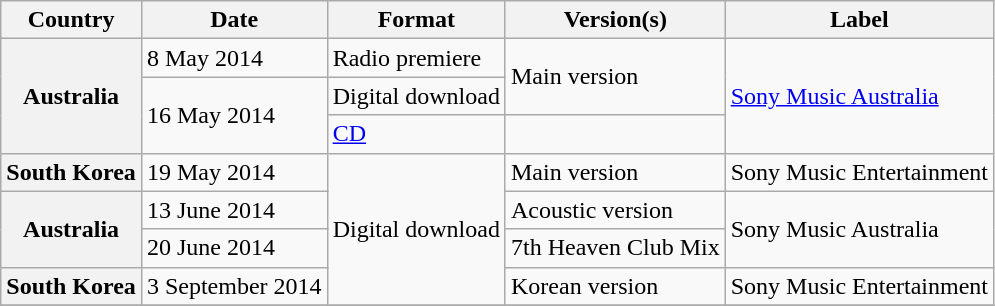<table class="wikitable plainrowheaders">
<tr>
<th scope="col">Country</th>
<th scope="col">Date</th>
<th scope="col">Format</th>
<th scope="col">Version(s)</th>
<th scope="col">Label</th>
</tr>
<tr>
<th scope="row" rowspan="3">Australia</th>
<td>8 May 2014</td>
<td>Radio premiere</td>
<td rowspan="2">Main version</td>
<td rowspan="3"><a href='#'>Sony Music Australia</a></td>
</tr>
<tr>
<td rowspan="2">16 May 2014</td>
<td>Digital download</td>
</tr>
<tr>
<td><a href='#'>CD</a></td>
<td></td>
</tr>
<tr>
<th scope="row">South Korea</th>
<td>19 May 2014</td>
<td rowspan="4">Digital download</td>
<td>Main version</td>
<td>Sony Music Entertainment</td>
</tr>
<tr>
<th scope="row" rowspan="2">Australia</th>
<td>13 June 2014</td>
<td>Acoustic version</td>
<td rowspan="2">Sony Music Australia</td>
</tr>
<tr>
<td>20 June 2014</td>
<td>7th Heaven Club Mix</td>
</tr>
<tr>
<th scope="row">South Korea</th>
<td>3 September 2014</td>
<td>Korean version</td>
<td>Sony Music Entertainment</td>
</tr>
<tr>
</tr>
</table>
